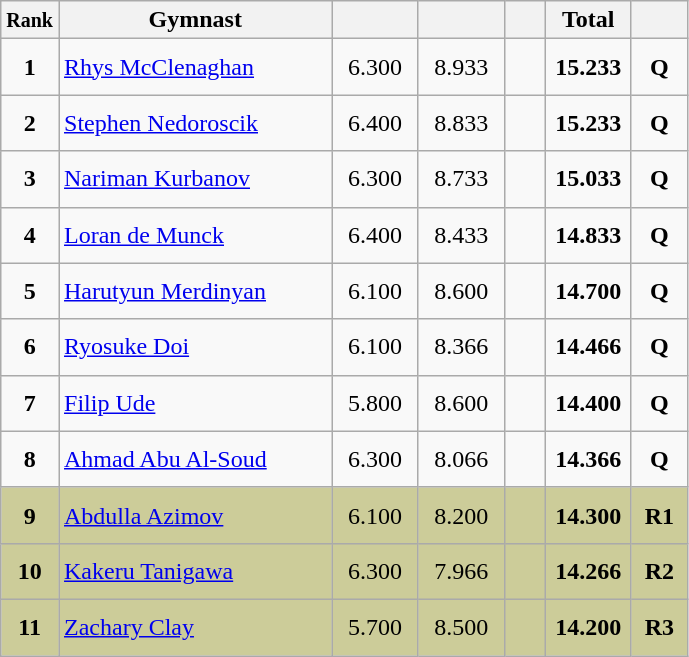<table class="wikitable sortable" style="text-align:center;">
<tr>
<th scope="col" style="width:15px;"><small>Rank</small></th>
<th scope="col" style="width:175px;">Gymnast</th>
<th scope="col" style="width:50px;"><small></small></th>
<th scope="col" style="width:50px;"><small></small></th>
<th scope="col" style="width:20px;"><small></small></th>
<th scope="col" style="width:50px;">Total</th>
<th scope="col" style="width:30px;"><small></small></th>
</tr>
<tr>
<td scope="row" style="text-align:center"><strong>1</strong></td>
<td style="height:30px; text-align:left;"> <a href='#'>Rhys McClenaghan</a></td>
<td>6.300</td>
<td>8.933</td>
<td></td>
<td><strong>15.233</strong></td>
<td><strong>Q</strong></td>
</tr>
<tr>
<td scope="row" style="text-align:center"><strong>2</strong></td>
<td style="height:30px; text-align:left;"> <a href='#'>Stephen Nedoroscik</a></td>
<td>6.400</td>
<td>8.833</td>
<td></td>
<td><strong>15.233</strong></td>
<td><strong>Q</strong></td>
</tr>
<tr>
<td scope="row" style="text-align:center"><strong>3</strong></td>
<td style="height:30px; text-align:left;"> <a href='#'>Nariman Kurbanov</a></td>
<td>6.300</td>
<td>8.733</td>
<td></td>
<td><strong>15.033</strong></td>
<td><strong>Q</strong></td>
</tr>
<tr>
<td scope="row" style="text-align:center"><strong>4</strong></td>
<td style="height:30px; text-align:left;"> <a href='#'>Loran de Munck</a></td>
<td>6.400</td>
<td>8.433</td>
<td></td>
<td><strong>14.833</strong></td>
<td><strong>Q</strong></td>
</tr>
<tr>
<td scope="row" style="text-align:center"><strong>5</strong></td>
<td style="height:30px; text-align:left;"> <a href='#'>Harutyun Merdinyan</a></td>
<td>6.100</td>
<td>8.600</td>
<td></td>
<td><strong>14.700</strong></td>
<td><strong>Q</strong></td>
</tr>
<tr>
<td scope="row" style="text-align:center"><strong>6</strong></td>
<td style="height:30px; text-align:left;"> <a href='#'>Ryosuke Doi</a></td>
<td>6.100</td>
<td>8.366</td>
<td></td>
<td><strong>14.466</strong></td>
<td><strong>Q</strong></td>
</tr>
<tr>
<td scope="row" style="text-align:center"><strong>7</strong></td>
<td style="height:30px; text-align:left;"> <a href='#'>Filip Ude</a></td>
<td>5.800</td>
<td>8.600</td>
<td></td>
<td><strong>14.400</strong></td>
<td><strong>Q</strong></td>
</tr>
<tr>
<td scope="row" style="text-align:center"><strong>8</strong></td>
<td style="height:30px; text-align:left;"> <a href='#'>Ahmad Abu Al-Soud</a></td>
<td>6.300</td>
<td>8.066</td>
<td></td>
<td><strong>14.366</strong></td>
<td><strong>Q</strong></td>
</tr>
<tr style="background:#cccc99;">
<td scope="row" style="text-align:center"><strong>9</strong></td>
<td style="height:30px; text-align:left;"> <a href='#'>Abdulla Azimov</a></td>
<td>6.100</td>
<td>8.200</td>
<td></td>
<td><strong>14.300</strong></td>
<td><strong>R1</strong></td>
</tr>
<tr style="background:#cccc99;">
<td scope="row" style="text-align:center"><strong>10</strong></td>
<td style="height:30px; text-align:left;"> <a href='#'>Kakeru Tanigawa</a></td>
<td>6.300</td>
<td>7.966</td>
<td></td>
<td><strong>14.266</strong></td>
<td><strong>R2</strong></td>
</tr>
<tr style="background:#cccc99;">
<td scope="row" style="text-align:center"><strong>11</strong></td>
<td style="height:30px; text-align:left;"> <a href='#'>Zachary Clay</a></td>
<td>5.700</td>
<td>8.500</td>
<td></td>
<td><strong>14.200</strong></td>
<td><strong>R3</strong></td>
</tr>
</table>
